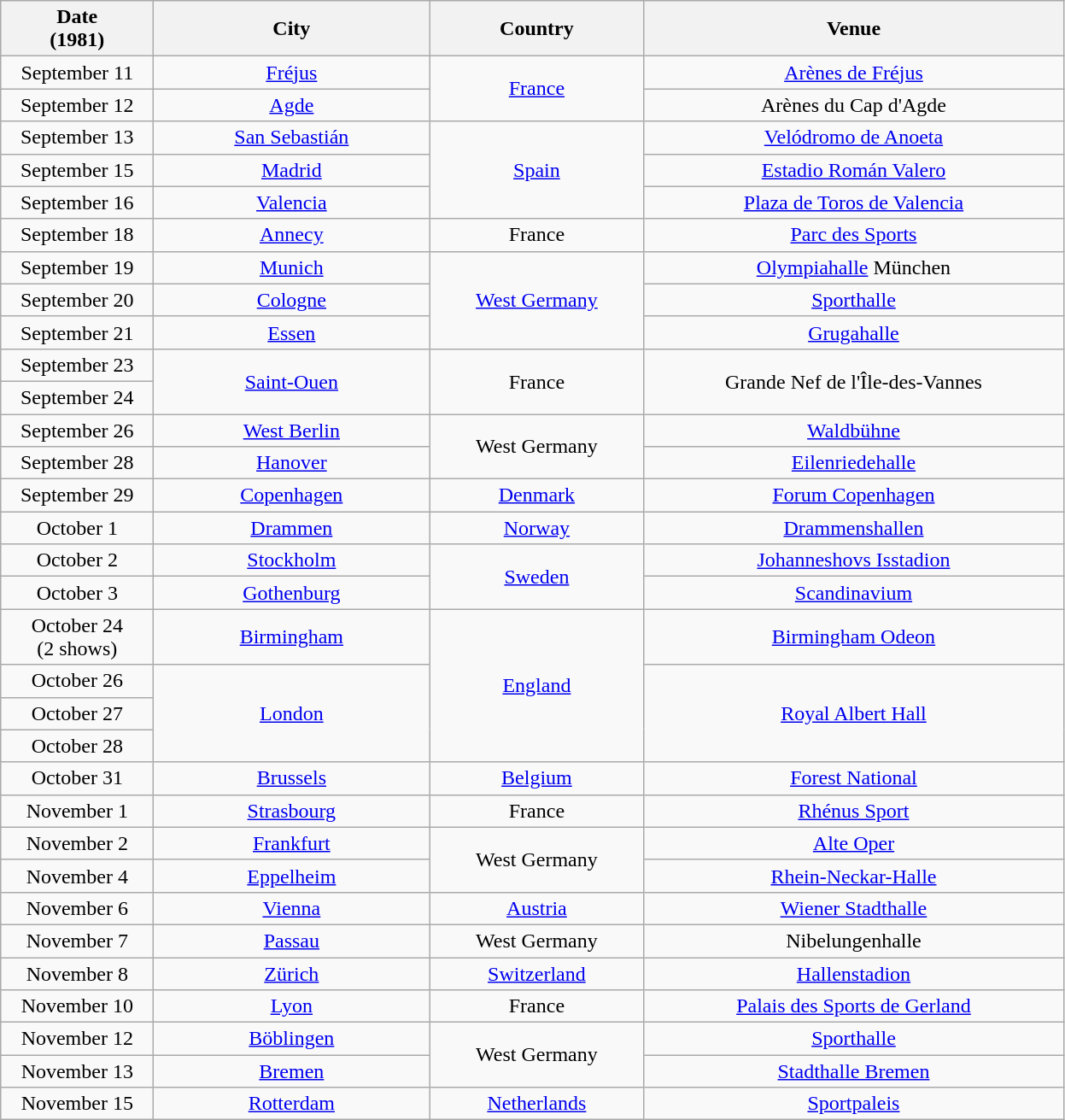<table class="wikitable sortable plainrowheaders" style="text-align:center;">
<tr>
<th scope="col" style="width:7em;">Date<br>(1981)</th>
<th scope="col" style="width:13em;">City</th>
<th scope="col" style="width:10em;">Country</th>
<th scope="col" style="width:20em;">Venue</th>
</tr>
<tr>
<td>September 11</td>
<td><a href='#'>Fréjus</a></td>
<td rowspan="2"><a href='#'>France</a></td>
<td><a href='#'>Arènes de Fréjus</a></td>
</tr>
<tr>
<td>September 12</td>
<td><a href='#'>Agde</a></td>
<td>Arènes du Cap d'Agde</td>
</tr>
<tr>
<td>September 13</td>
<td><a href='#'>San Sebastián</a></td>
<td rowspan="3"><a href='#'>Spain</a></td>
<td><a href='#'>Velódromo de Anoeta</a></td>
</tr>
<tr>
<td>September 15</td>
<td><a href='#'>Madrid</a></td>
<td><a href='#'>Estadio Román Valero</a></td>
</tr>
<tr>
<td>September 16</td>
<td><a href='#'>Valencia</a></td>
<td><a href='#'>Plaza de Toros de Valencia</a></td>
</tr>
<tr>
<td>September 18</td>
<td><a href='#'>Annecy</a></td>
<td>France</td>
<td><a href='#'>Parc des Sports</a></td>
</tr>
<tr>
<td>September 19</td>
<td><a href='#'>Munich</a></td>
<td rowspan="3"><a href='#'>West Germany</a></td>
<td><a href='#'>Olympiahalle</a> München</td>
</tr>
<tr>
<td>September 20</td>
<td><a href='#'>Cologne</a></td>
<td><a href='#'>Sporthalle</a></td>
</tr>
<tr>
<td>September 21</td>
<td><a href='#'>Essen</a></td>
<td><a href='#'>Grugahalle</a></td>
</tr>
<tr>
<td>September 23</td>
<td rowspan="2"><a href='#'>Saint-Ouen</a></td>
<td rowspan="2">France</td>
<td rowspan="2">Grande Nef de l'Île-des-Vannes</td>
</tr>
<tr>
<td>September 24</td>
</tr>
<tr>
<td>September 26</td>
<td><a href='#'>West Berlin</a></td>
<td rowspan="2">West Germany</td>
<td><a href='#'>Waldbühne</a></td>
</tr>
<tr>
<td>September 28</td>
<td><a href='#'>Hanover</a></td>
<td><a href='#'>Eilenriedehalle</a></td>
</tr>
<tr>
<td>September 29</td>
<td><a href='#'>Copenhagen</a></td>
<td><a href='#'>Denmark</a></td>
<td><a href='#'>Forum Copenhagen</a></td>
</tr>
<tr>
<td>October 1</td>
<td><a href='#'>Drammen</a></td>
<td><a href='#'>Norway</a></td>
<td><a href='#'>Drammenshallen</a></td>
</tr>
<tr>
<td>October 2</td>
<td><a href='#'>Stockholm</a></td>
<td rowspan="2"><a href='#'>Sweden</a></td>
<td><a href='#'>Johanneshovs Isstadion</a></td>
</tr>
<tr>
<td>October 3</td>
<td><a href='#'>Gothenburg</a></td>
<td><a href='#'>Scandinavium</a></td>
</tr>
<tr>
<td>October 24<br>(2 shows)</td>
<td><a href='#'>Birmingham</a></td>
<td rowspan="4"><a href='#'>England</a></td>
<td><a href='#'>Birmingham Odeon</a></td>
</tr>
<tr>
<td>October 26</td>
<td rowspan="3"><a href='#'>London</a></td>
<td rowspan="3"><a href='#'>Royal Albert Hall</a></td>
</tr>
<tr>
<td>October 27</td>
</tr>
<tr>
<td>October 28</td>
</tr>
<tr>
<td>October 31</td>
<td><a href='#'>Brussels</a></td>
<td><a href='#'>Belgium</a></td>
<td><a href='#'>Forest National</a></td>
</tr>
<tr>
<td>November 1</td>
<td><a href='#'>Strasbourg</a></td>
<td>France</td>
<td><a href='#'>Rhénus Sport</a></td>
</tr>
<tr>
<td>November 2</td>
<td><a href='#'>Frankfurt</a></td>
<td rowspan="2">West Germany</td>
<td><a href='#'>Alte Oper</a></td>
</tr>
<tr>
<td>November 4</td>
<td><a href='#'>Eppelheim</a></td>
<td><a href='#'>Rhein-Neckar-Halle</a></td>
</tr>
<tr>
<td>November 6</td>
<td><a href='#'>Vienna</a></td>
<td><a href='#'>Austria</a></td>
<td><a href='#'>Wiener Stadthalle</a></td>
</tr>
<tr>
<td>November 7</td>
<td><a href='#'>Passau</a></td>
<td>West Germany</td>
<td>Nibelungenhalle</td>
</tr>
<tr>
<td>November 8</td>
<td><a href='#'>Zürich</a></td>
<td><a href='#'>Switzerland</a></td>
<td><a href='#'>Hallenstadion</a></td>
</tr>
<tr>
<td>November 10</td>
<td><a href='#'>Lyon</a></td>
<td>France</td>
<td><a href='#'>Palais des Sports de Gerland</a></td>
</tr>
<tr>
<td>November 12</td>
<td><a href='#'>Böblingen</a></td>
<td rowspan="2">West Germany</td>
<td><a href='#'>Sporthalle</a></td>
</tr>
<tr>
<td>November 13</td>
<td><a href='#'>Bremen</a></td>
<td><a href='#'>Stadthalle Bremen</a></td>
</tr>
<tr>
<td>November 15</td>
<td><a href='#'>Rotterdam</a></td>
<td><a href='#'>Netherlands</a></td>
<td><a href='#'>Sportpaleis</a></td>
</tr>
</table>
